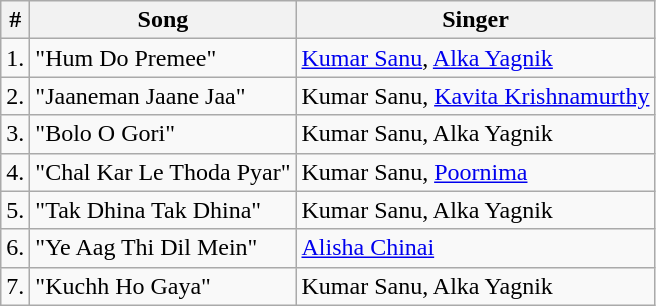<table class="wikitable sortable">
<tr>
<th>#</th>
<th>Song</th>
<th>Singer</th>
</tr>
<tr>
<td>1.</td>
<td>"Hum Do Premee"</td>
<td><a href='#'>Kumar Sanu</a>, <a href='#'>Alka Yagnik</a></td>
</tr>
<tr>
<td>2.</td>
<td>"Jaaneman Jaane Jaa"</td>
<td>Kumar Sanu, <a href='#'>Kavita Krishnamurthy</a></td>
</tr>
<tr>
<td>3.</td>
<td>"Bolo O Gori"</td>
<td>Kumar Sanu, Alka Yagnik</td>
</tr>
<tr>
<td>4.</td>
<td>"Chal Kar Le Thoda Pyar"</td>
<td>Kumar Sanu, <a href='#'>Poornima</a></td>
</tr>
<tr>
<td>5.</td>
<td>"Tak Dhina Tak Dhina"</td>
<td>Kumar Sanu, Alka Yagnik</td>
</tr>
<tr>
<td>6.</td>
<td>"Ye Aag Thi Dil Mein"</td>
<td><a href='#'>Alisha Chinai</a></td>
</tr>
<tr>
<td>7.</td>
<td>"Kuchh Ho Gaya"</td>
<td>Kumar Sanu, Alka Yagnik</td>
</tr>
</table>
